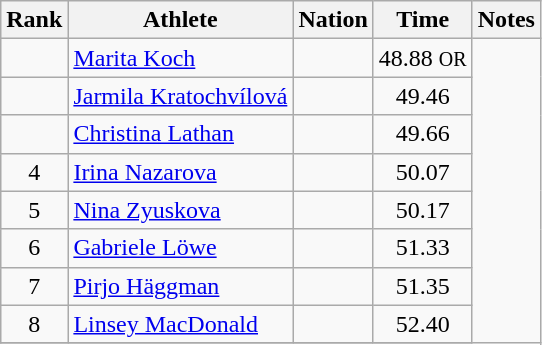<table class="wikitable sortable" style="text-align:center">
<tr>
<th>Rank</th>
<th>Athlete</th>
<th>Nation</th>
<th>Time</th>
<th>Notes</th>
</tr>
<tr>
<td></td>
<td align=left><a href='#'>Marita Koch</a></td>
<td align=left></td>
<td>48.88 <small>OR</small></td>
</tr>
<tr>
<td></td>
<td align=left><a href='#'>Jarmila Kratochvílová</a></td>
<td align=left></td>
<td>49.46</td>
</tr>
<tr>
<td></td>
<td align=left><a href='#'>Christina Lathan</a></td>
<td align=left></td>
<td>49.66</td>
</tr>
<tr>
<td>4</td>
<td align=left><a href='#'>Irina Nazarova</a></td>
<td align=left></td>
<td>50.07</td>
</tr>
<tr>
<td>5</td>
<td align=left><a href='#'>Nina Zyuskova</a></td>
<td align=left></td>
<td>50.17</td>
</tr>
<tr>
<td>6</td>
<td align=left><a href='#'>Gabriele Löwe</a></td>
<td align=left></td>
<td>51.33</td>
</tr>
<tr>
<td>7</td>
<td align=left><a href='#'>Pirjo Häggman</a></td>
<td align=left></td>
<td>51.35</td>
</tr>
<tr>
<td>8</td>
<td align=left><a href='#'>Linsey MacDonald</a></td>
<td align=left></td>
<td>52.40</td>
</tr>
<tr>
</tr>
</table>
